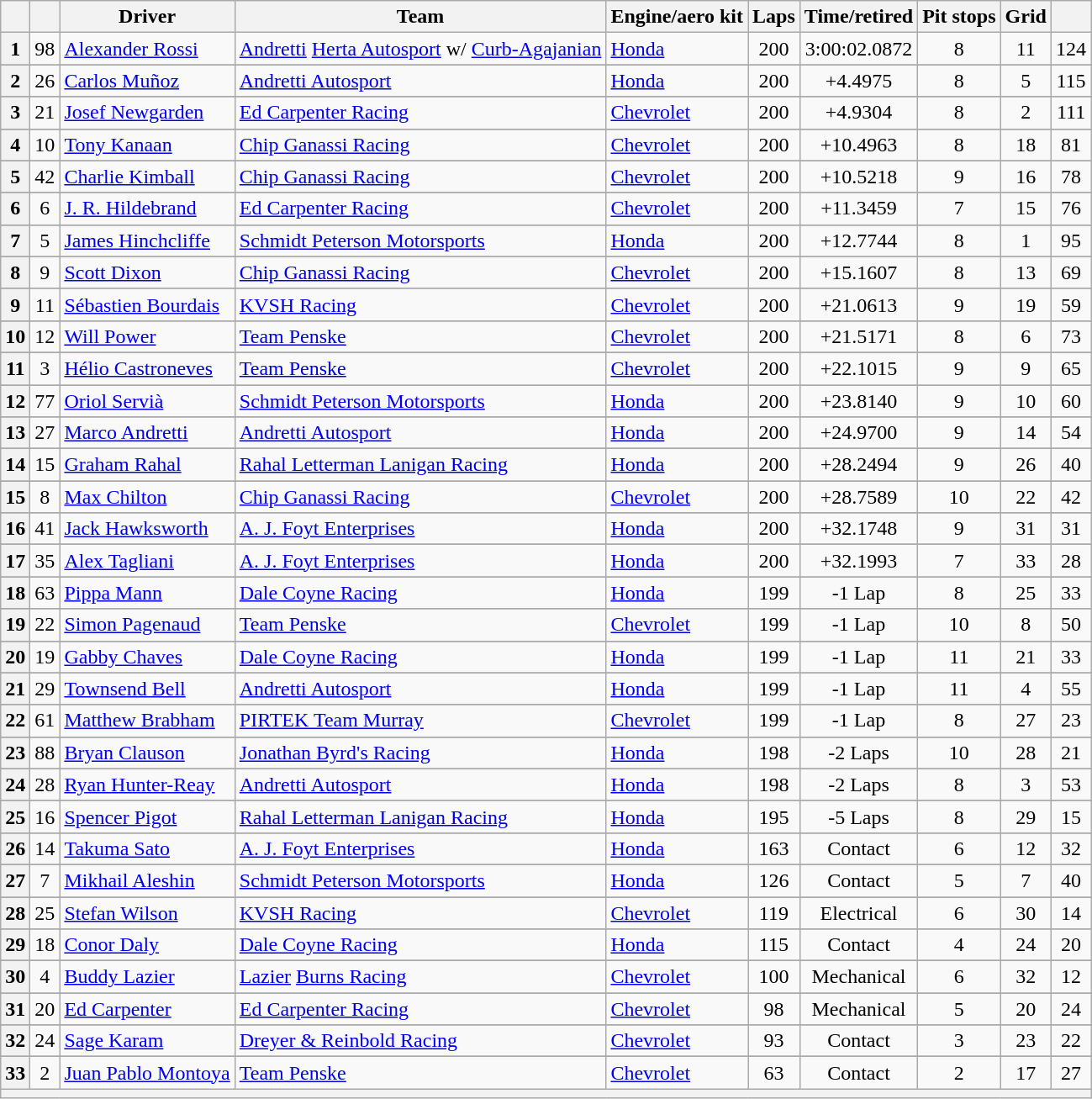<table class="wikitable">
<tr>
<th></th>
<th></th>
<th>Driver</th>
<th>Team</th>
<th>Engine/aero kit</th>
<th>Laps</th>
<th>Time/retired</th>
<th>Pit stops</th>
<th>Grid</th>
<th></th>
</tr>
<tr>
<th>1</th>
<td align=center>98</td>
<td> <a href='#'>Alexander Rossi</a> <strong></strong></td>
<td><a href='#'>Andretti</a> <a href='#'>Herta Autosport</a> w/ <a href='#'>Curb-Agajanian</a></td>
<td><a href='#'>Honda</a></td>
<td align=center>200</td>
<td align=center>3:00:02.0872</td>
<td align=center>8</td>
<td align=center>11</td>
<td align=center>124</td>
</tr>
<tr>
</tr>
<tr>
<th>2</th>
<td align=center>26</td>
<td> <a href='#'>Carlos Muñoz</a></td>
<td><a href='#'>Andretti Autosport</a></td>
<td><a href='#'>Honda</a></td>
<td align=center>200</td>
<td align=center>+4.4975</td>
<td align=center>8</td>
<td align=center>5</td>
<td align=center>115</td>
</tr>
<tr>
</tr>
<tr>
<th>3</th>
<td align=center>21</td>
<td> <a href='#'>Josef Newgarden</a></td>
<td><a href='#'>Ed Carpenter Racing</a></td>
<td><a href='#'>Chevrolet</a></td>
<td align=center>200</td>
<td align=center>+4.9304</td>
<td align=center>8</td>
<td align=center>2</td>
<td align=center>111</td>
</tr>
<tr>
</tr>
<tr>
<th>4</th>
<td align=center>10</td>
<td> <a href='#'>Tony Kanaan</a> <strong></strong></td>
<td><a href='#'>Chip Ganassi Racing</a></td>
<td><a href='#'>Chevrolet</a></td>
<td align=center>200</td>
<td align=center>+10.4963</td>
<td align=center>8</td>
<td align=center>18</td>
<td align=center>81</td>
</tr>
<tr>
</tr>
<tr>
<th>5</th>
<td align=center>42</td>
<td> <a href='#'>Charlie Kimball</a></td>
<td><a href='#'>Chip Ganassi Racing</a></td>
<td><a href='#'>Chevrolet</a></td>
<td align=center>200</td>
<td align=center>+10.5218</td>
<td align=center>9</td>
<td align=center>16</td>
<td align=center>78</td>
</tr>
<tr>
</tr>
<tr>
<th>6</th>
<td align=center>6</td>
<td> <a href='#'>J. R. Hildebrand</a></td>
<td><a href='#'>Ed Carpenter Racing</a></td>
<td><a href='#'>Chevrolet</a></td>
<td align=center>200</td>
<td align=center>+11.3459</td>
<td align=center>7</td>
<td align=center>15</td>
<td align=center>76</td>
</tr>
<tr>
</tr>
<tr>
<th>7</th>
<td align=center>5</td>
<td> <a href='#'>James Hinchcliffe</a></td>
<td><a href='#'>Schmidt Peterson Motorsports</a></td>
<td><a href='#'>Honda</a></td>
<td align=center>200</td>
<td align=center>+12.7744</td>
<td align=center>8</td>
<td align=center>1</td>
<td align=center>95</td>
</tr>
<tr>
</tr>
<tr>
<th>8</th>
<td align=center>9</td>
<td> <a href='#'>Scott Dixon</a> <strong></strong></td>
<td><a href='#'>Chip Ganassi Racing</a></td>
<td><a href='#'>Chevrolet</a></td>
<td align=center>200</td>
<td align=center>+15.1607</td>
<td align=center>8</td>
<td align=center>13</td>
<td align=center>69</td>
</tr>
<tr>
</tr>
<tr>
<th>9</th>
<td align=center>11</td>
<td> <a href='#'>Sébastien Bourdais</a></td>
<td><a href='#'>KVSH Racing</a></td>
<td><a href='#'>Chevrolet</a></td>
<td align=center>200</td>
<td align=center>+21.0613</td>
<td align=center>9</td>
<td align=center>19</td>
<td align=center>59</td>
</tr>
<tr>
</tr>
<tr>
<th>10</th>
<td align=center>12</td>
<td> <a href='#'>Will Power</a></td>
<td><a href='#'>Team Penske</a></td>
<td><a href='#'>Chevrolet</a></td>
<td align=center>200</td>
<td align=center>+21.5171</td>
<td align=center>8</td>
<td align=center>6</td>
<td align=center>73</td>
</tr>
<tr>
</tr>
<tr>
<th>11</th>
<td align=center>3</td>
<td> <a href='#'>Hélio Castroneves</a> <strong></strong></td>
<td><a href='#'>Team Penske</a></td>
<td><a href='#'>Chevrolet</a></td>
<td align=center>200</td>
<td align=center>+22.1015</td>
<td align=center>9</td>
<td align=center>9</td>
<td align=center>65</td>
</tr>
<tr>
</tr>
<tr>
<th>12</th>
<td align=center>77</td>
<td> <a href='#'>Oriol Servià</a></td>
<td><a href='#'>Schmidt Peterson Motorsports</a></td>
<td><a href='#'>Honda</a></td>
<td align=center>200</td>
<td align=center>+23.8140</td>
<td align=center>9</td>
<td align=center>10</td>
<td align=center>60</td>
</tr>
<tr>
</tr>
<tr>
<th>13</th>
<td align=center>27</td>
<td> <a href='#'>Marco Andretti</a></td>
<td><a href='#'>Andretti Autosport</a></td>
<td><a href='#'>Honda</a></td>
<td align=center>200</td>
<td align=center>+24.9700</td>
<td align=center>9</td>
<td align=center>14</td>
<td align=center>54</td>
</tr>
<tr>
</tr>
<tr>
<th>14</th>
<td align=center>15</td>
<td> <a href='#'>Graham Rahal</a></td>
<td><a href='#'>Rahal Letterman Lanigan Racing</a></td>
<td><a href='#'>Honda</a></td>
<td align=center>200</td>
<td align=center>+28.2494</td>
<td align=center>9</td>
<td align=center>26</td>
<td align=center>40</td>
</tr>
<tr>
</tr>
<tr>
<th>15</th>
<td align=center>8</td>
<td> <a href='#'>Max Chilton</a> <strong></strong></td>
<td><a href='#'>Chip Ganassi Racing</a></td>
<td><a href='#'>Chevrolet</a></td>
<td align=center>200</td>
<td align=center>+28.7589</td>
<td align=center>10</td>
<td align=center>22</td>
<td align=center>42</td>
</tr>
<tr>
</tr>
<tr>
<th>16</th>
<td align=center>41</td>
<td> <a href='#'>Jack Hawksworth</a></td>
<td><a href='#'>A. J. Foyt Enterprises</a></td>
<td><a href='#'>Honda</a></td>
<td align=center>200</td>
<td align=center>+32.1748</td>
<td align=center>9</td>
<td align=center>31</td>
<td align=center>31</td>
</tr>
<tr>
</tr>
<tr>
<th>17</th>
<td align=center>35</td>
<td> <a href='#'>Alex Tagliani</a></td>
<td><a href='#'>A. J. Foyt Enterprises</a></td>
<td><a href='#'>Honda</a></td>
<td align=center>200</td>
<td align=center>+32.1993</td>
<td align=center>7</td>
<td align=center>33</td>
<td align=center>28</td>
</tr>
<tr>
</tr>
<tr>
<th>18</th>
<td align=center>63</td>
<td> <a href='#'>Pippa Mann</a></td>
<td><a href='#'>Dale Coyne Racing</a></td>
<td><a href='#'>Honda</a></td>
<td align=center>199</td>
<td align=center>-1 Lap</td>
<td align=center>8</td>
<td align=center>25</td>
<td align=center>33</td>
</tr>
<tr>
</tr>
<tr>
<th>19</th>
<td align=center>22</td>
<td> <a href='#'>Simon Pagenaud</a></td>
<td><a href='#'>Team Penske</a></td>
<td><a href='#'>Chevrolet</a></td>
<td align=center>199</td>
<td align=center>-1 Lap</td>
<td align=center>10</td>
<td align=center>8</td>
<td align=center>50</td>
</tr>
<tr>
</tr>
<tr>
<th>20</th>
<td align=center>19</td>
<td> <a href='#'>Gabby Chaves</a></td>
<td><a href='#'>Dale Coyne Racing</a></td>
<td><a href='#'>Honda</a></td>
<td align=center>199</td>
<td align=center>-1 Lap</td>
<td align=center>11</td>
<td align=center>21</td>
<td align=center>33</td>
</tr>
<tr>
</tr>
<tr>
<th>21</th>
<td align=center>29</td>
<td> <a href='#'>Townsend Bell</a></td>
<td><a href='#'>Andretti Autosport</a></td>
<td><a href='#'>Honda</a></td>
<td align=center>199</td>
<td align=center>-1 Lap</td>
<td align=center>11</td>
<td align=center>4</td>
<td align=center>55</td>
</tr>
<tr>
</tr>
<tr>
<th>22</th>
<td align=center>61</td>
<td> <a href='#'>Matthew Brabham</a> <strong></strong></td>
<td><a href='#'>PIRTEK Team Murray</a></td>
<td><a href='#'>Chevrolet</a></td>
<td align=center>199</td>
<td align=center>-1 Lap</td>
<td align=center>8</td>
<td align=center>27</td>
<td align=center>23</td>
</tr>
<tr>
</tr>
<tr>
<th>23</th>
<td align=center>88</td>
<td> <a href='#'>Bryan Clauson</a></td>
<td><a href='#'>Jonathan Byrd's Racing</a></td>
<td><a href='#'>Honda</a></td>
<td align=center>198</td>
<td align=center>-2 Laps</td>
<td align=center>10</td>
<td align=center>28</td>
<td align=center>21</td>
</tr>
<tr>
</tr>
<tr>
<th>24</th>
<td align=center>28</td>
<td> <a href='#'>Ryan Hunter-Reay</a> <strong></strong></td>
<td><a href='#'>Andretti Autosport</a></td>
<td><a href='#'>Honda</a></td>
<td align=center>198</td>
<td align=center>-2 Laps</td>
<td align=center>8</td>
<td align=center>3</td>
<td align=center>53</td>
</tr>
<tr>
</tr>
<tr>
<th>25</th>
<td align=center>16</td>
<td> <a href='#'>Spencer Pigot</a> <strong></strong></td>
<td><a href='#'>Rahal Letterman Lanigan Racing</a></td>
<td><a href='#'>Honda</a></td>
<td align=center>195</td>
<td align=center>-5 Laps</td>
<td align=center>8</td>
<td align=center>29</td>
<td align=center>15</td>
</tr>
<tr>
</tr>
<tr>
<th>26</th>
<td align=center>14</td>
<td> <a href='#'>Takuma Sato</a></td>
<td><a href='#'>A. J. Foyt Enterprises</a></td>
<td><a href='#'>Honda</a></td>
<td align=center>163</td>
<td align=center>Contact</td>
<td align=center>6</td>
<td align=center>12</td>
<td align=center>32</td>
</tr>
<tr>
</tr>
<tr>
<th>27</th>
<td align=center>7</td>
<td> <a href='#'>Mikhail Aleshin</a></td>
<td><a href='#'>Schmidt Peterson Motorsports</a></td>
<td><a href='#'>Honda</a></td>
<td align=center>126</td>
<td align=center>Contact</td>
<td align=center>5</td>
<td align=center>7</td>
<td align=center>40</td>
</tr>
<tr>
</tr>
<tr>
<th>28</th>
<td align=center>25</td>
<td> <a href='#'>Stefan Wilson</a> <strong></strong></td>
<td><a href='#'>KVSH Racing</a></td>
<td><a href='#'>Chevrolet</a></td>
<td align=center>119</td>
<td align=center>Electrical</td>
<td align=center>6</td>
<td align=center>30</td>
<td align=center>14</td>
</tr>
<tr>
</tr>
<tr>
<th>29</th>
<td align=center>18</td>
<td> <a href='#'>Conor Daly</a></td>
<td><a href='#'>Dale Coyne Racing</a></td>
<td><a href='#'>Honda</a></td>
<td align=center>115</td>
<td align=center>Contact</td>
<td align=center>4</td>
<td align=center>24</td>
<td align=center>20</td>
</tr>
<tr>
</tr>
<tr>
<th>30</th>
<td align=center>4</td>
<td> <a href='#'>Buddy Lazier</a> <strong></strong></td>
<td><a href='#'>Lazier</a> <a href='#'>Burns Racing</a></td>
<td><a href='#'>Chevrolet</a></td>
<td align=center>100</td>
<td align=center>Mechanical</td>
<td align=center>6</td>
<td align=center>32</td>
<td align=center>12</td>
</tr>
<tr>
</tr>
<tr>
<th>31</th>
<td align=center>20</td>
<td> <a href='#'>Ed Carpenter</a></td>
<td><a href='#'>Ed Carpenter Racing</a></td>
<td><a href='#'>Chevrolet</a></td>
<td align=center>98</td>
<td align=center>Mechanical</td>
<td align=center>5</td>
<td align=center>20</td>
<td align=center>24</td>
</tr>
<tr>
</tr>
<tr>
<th>32</th>
<td align=center>24</td>
<td> <a href='#'>Sage Karam</a></td>
<td><a href='#'>Dreyer & Reinbold Racing</a></td>
<td><a href='#'>Chevrolet</a></td>
<td align=center>93</td>
<td align=center>Contact</td>
<td align=center>3</td>
<td align=center>23</td>
<td align=center>22</td>
</tr>
<tr>
</tr>
<tr>
<th>33</th>
<td align=center>2</td>
<td> <a href='#'>Juan Pablo Montoya</a> <strong></strong></td>
<td><a href='#'>Team Penske</a></td>
<td><a href='#'>Chevrolet</a></td>
<td align=center>63</td>
<td align=center>Contact</td>
<td align=center>2</td>
<td align=center>17</td>
<td align=center>27</td>
</tr>
<tr>
<th colspan=11 align=center></th>
</tr>
</table>
